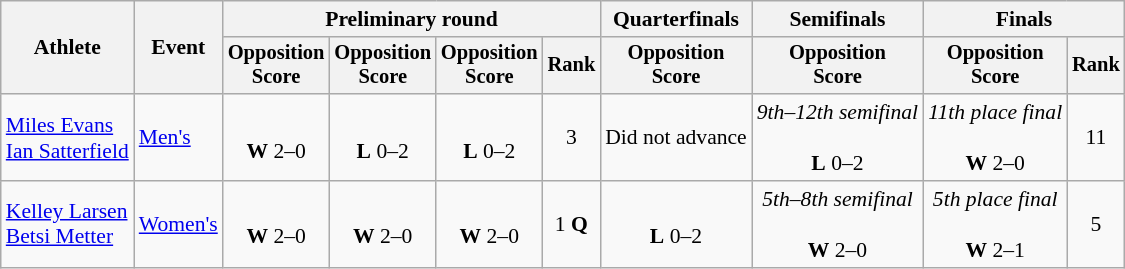<table class=wikitable style="font-size:90%">
<tr>
<th rowspan=2>Athlete</th>
<th rowspan=2>Event</th>
<th colspan=4>Preliminary round</th>
<th>Quarterfinals</th>
<th>Semifinals</th>
<th colspan=2>Finals</th>
</tr>
<tr style="font-size:95%">
<th>Opposition<br>Score</th>
<th>Opposition<br>Score</th>
<th>Opposition<br>Score</th>
<th>Rank</th>
<th>Opposition<br>Score</th>
<th>Opposition<br>Score</th>
<th>Opposition<br>Score</th>
<th>Rank</th>
</tr>
<tr align=center>
<td align=left><a href='#'>Miles Evans</a><br><a href='#'>Ian Satterfield</a></td>
<td align=left><a href='#'>Men's</a></td>
<td><br><strong>W</strong> 2–0</td>
<td><br><strong>L</strong> 0–2</td>
<td><br><strong>L</strong> 0–2</td>
<td>3</td>
<td>Did not advance</td>
<td><em>9th–12th semifinal</em><br><br><strong>L</strong> 0–2</td>
<td><em>11th place final</em><br><br><strong>W</strong> 2–0</td>
<td>11</td>
</tr>
<tr align=center>
<td align=left><a href='#'>Kelley Larsen</a><br><a href='#'>Betsi Metter</a></td>
<td align=left><a href='#'>Women's</a></td>
<td><br><strong>W</strong> 2–0</td>
<td><br><strong>W</strong> 2–0</td>
<td><br><strong>W</strong> 2–0</td>
<td>1 <strong>Q</strong></td>
<td><br><strong>L</strong> 0–2</td>
<td><em>5th–8th semifinal</em><br><br><strong>W</strong> 2–0</td>
<td><em>5th place final</em><br><br><strong>W</strong> 2–1</td>
<td>5</td>
</tr>
</table>
